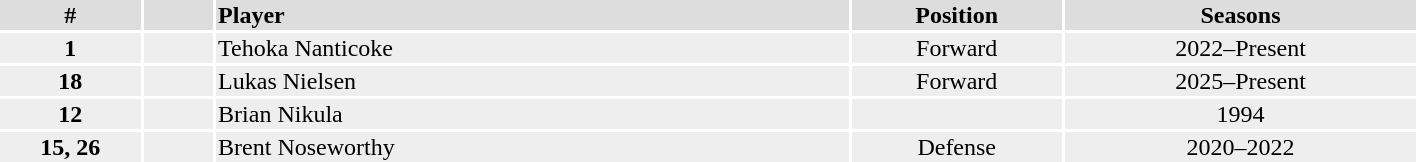<table width=75%>
<tr bgcolor="#dddddd">
<th width=10%>#</th>
<th width=5%></th>
<td align=left!!width=10%><strong>Player</strong></td>
<th width=15%>Position</th>
<th width=25%>Seasons</th>
</tr>
<tr bgcolor="#eeeeee">
<td align=center><strong>1</strong></td>
<td align=center></td>
<td>Tehoka Nanticoke</td>
<td align=center>Forward</td>
<td align=center>2022–Present</td>
</tr>
<tr bgcolor="#eeeeee">
<td align=center><strong>18</strong></td>
<td align=center></td>
<td>Lukas Nielsen</td>
<td align=center>Forward</td>
<td align=center>2025–Present</td>
</tr>
<tr bgcolor="#eeeeee">
<td align=center><strong>12</strong></td>
<td align=center></td>
<td>Brian Nikula</td>
<td align=center></td>
<td align=center>1994</td>
</tr>
<tr bgcolor="#eeeeee">
<td align=center><strong>15, 26</strong></td>
<td align=center></td>
<td>Brent Noseworthy</td>
<td align=center>Defense</td>
<td align=center>2020–2022</td>
</tr>
</table>
